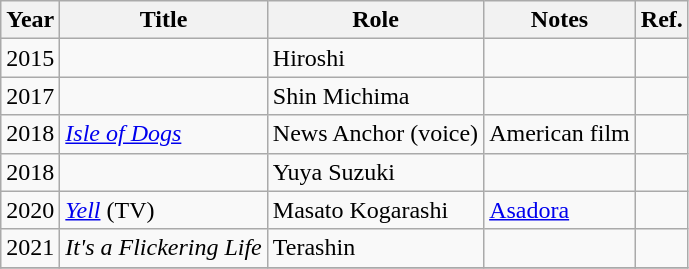<table class="wikitable sortable">
<tr>
<th>Year</th>
<th>Title</th>
<th>Role</th>
<th class="unsortable">Notes</th>
<th class="unsortable">Ref.</th>
</tr>
<tr>
<td>2015</td>
<td></td>
<td>Hiroshi</td>
<td></td>
<td></td>
</tr>
<tr>
<td>2017</td>
<td></td>
<td>Shin Michima</td>
<td></td>
<td></td>
</tr>
<tr>
<td>2018</td>
<td><em><a href='#'>Isle of Dogs</a></em></td>
<td>News Anchor (voice)</td>
<td>American film</td>
<td></td>
</tr>
<tr>
<td>2018</td>
<td></td>
<td>Yuya Suzuki</td>
<td></td>
<td></td>
</tr>
<tr>
<td>2020</td>
<td><em><a href='#'>Yell</a></em> (TV)</td>
<td>Masato Kogarashi</td>
<td><a href='#'>Asadora</a></td>
<td></td>
</tr>
<tr>
<td>2021</td>
<td><em>It's a Flickering Life</em></td>
<td>Terashin</td>
<td></td>
<td></td>
</tr>
<tr>
</tr>
</table>
